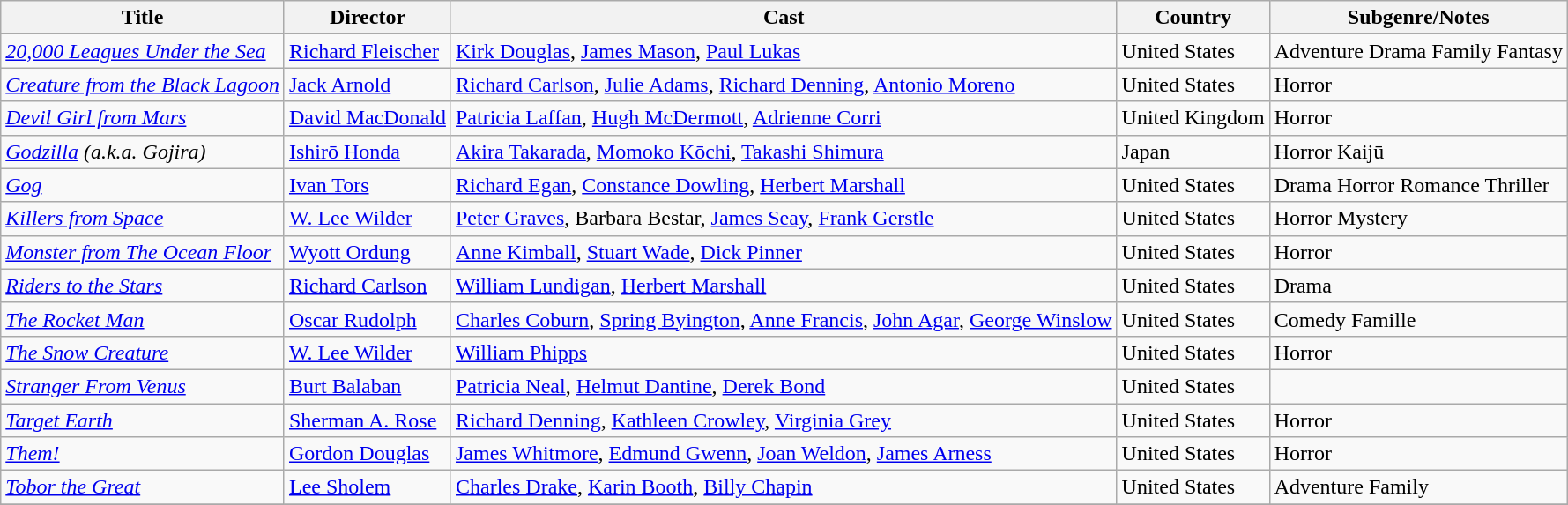<table class="wikitable sortable">
<tr>
<th scope="col">Title</th>
<th scope="col">Director</th>
<th scope="col" class="unsortable">Cast</th>
<th scope="col">Country</th>
<th scope="col">Subgenre/Notes</th>
</tr>
<tr>
<td><em><a href='#'>20,000 Leagues Under the Sea</a></em></td>
<td><a href='#'>Richard Fleischer</a></td>
<td><a href='#'>Kirk Douglas</a>, <a href='#'>James Mason</a>, <a href='#'>Paul Lukas</a></td>
<td>United States</td>
<td>Adventure Drama Family Fantasy  </td>
</tr>
<tr>
<td><em><a href='#'>Creature from the Black Lagoon</a></em></td>
<td><a href='#'>Jack Arnold</a></td>
<td><a href='#'>Richard Carlson</a>, <a href='#'>Julie Adams</a>, <a href='#'>Richard Denning</a>, <a href='#'>Antonio Moreno</a></td>
<td>United States</td>
<td>Horror</td>
</tr>
<tr>
<td><em><a href='#'>Devil Girl from Mars</a></em></td>
<td><a href='#'>David MacDonald</a></td>
<td><a href='#'>Patricia Laffan</a>, <a href='#'>Hugh McDermott</a>, <a href='#'>Adrienne Corri</a></td>
<td>United Kingdom</td>
<td>Horror</td>
</tr>
<tr>
<td><em><a href='#'>Godzilla</a> (a.k.a. Gojira)</em></td>
<td><a href='#'>Ishirō Honda</a></td>
<td><a href='#'>Akira Takarada</a>, <a href='#'>Momoko Kōchi</a>, <a href='#'>Takashi Shimura</a></td>
<td>Japan</td>
<td>Horror Kaijū</td>
</tr>
<tr>
<td><em><a href='#'>Gog</a></em></td>
<td><a href='#'>Ivan Tors</a></td>
<td><a href='#'>Richard Egan</a>, <a href='#'>Constance Dowling</a>, <a href='#'>Herbert Marshall</a></td>
<td>United States</td>
<td>Drama Horror Romance Thriller</td>
</tr>
<tr>
<td><em><a href='#'>Killers from Space</a></em></td>
<td><a href='#'>W. Lee Wilder</a></td>
<td><a href='#'>Peter Graves</a>, Barbara Bestar, <a href='#'>James Seay</a>, <a href='#'>Frank Gerstle</a></td>
<td>United States</td>
<td>Horror Mystery</td>
</tr>
<tr>
<td><em><a href='#'>Monster from The Ocean Floor</a></em></td>
<td><a href='#'>Wyott Ordung</a></td>
<td><a href='#'>Anne Kimball</a>, <a href='#'>Stuart Wade</a>, <a href='#'>Dick Pinner</a></td>
<td>United States</td>
<td>Horror</td>
</tr>
<tr>
<td><em><a href='#'>Riders to the Stars</a></em></td>
<td><a href='#'>Richard Carlson</a></td>
<td><a href='#'>William Lundigan</a>, <a href='#'>Herbert Marshall</a></td>
<td>United States</td>
<td>Drama</td>
</tr>
<tr>
<td><em><a href='#'>The Rocket Man</a></em></td>
<td><a href='#'>Oscar Rudolph</a></td>
<td><a href='#'>Charles Coburn</a>, <a href='#'>Spring Byington</a>, <a href='#'>Anne Francis</a>, <a href='#'>John Agar</a>, <a href='#'>George Winslow</a></td>
<td>United States</td>
<td>Comedy Famille</td>
</tr>
<tr>
<td><em><a href='#'>The Snow Creature</a></em></td>
<td><a href='#'>W. Lee Wilder</a></td>
<td><a href='#'>William Phipps</a></td>
<td>United States</td>
<td>Horror</td>
</tr>
<tr>
<td><em><a href='#'>Stranger From Venus</a></em></td>
<td><a href='#'>Burt Balaban</a></td>
<td><a href='#'>Patricia Neal</a>, <a href='#'>Helmut Dantine</a>, <a href='#'>Derek Bond</a></td>
<td>United States</td>
<td></td>
</tr>
<tr>
<td><em><a href='#'>Target Earth</a></em></td>
<td><a href='#'>Sherman A. Rose</a></td>
<td><a href='#'>Richard Denning</a>, <a href='#'>Kathleen Crowley</a>, <a href='#'>Virginia Grey</a></td>
<td>United States</td>
<td>Horror</td>
</tr>
<tr>
<td><em><a href='#'>Them!</a></em></td>
<td><a href='#'>Gordon Douglas</a></td>
<td><a href='#'>James Whitmore</a>, <a href='#'>Edmund Gwenn</a>, <a href='#'>Joan Weldon</a>, <a href='#'>James Arness</a></td>
<td>United States</td>
<td>Horror</td>
</tr>
<tr>
<td><em><a href='#'>Tobor the Great</a></em></td>
<td><a href='#'>Lee Sholem</a></td>
<td><a href='#'>Charles Drake</a>, <a href='#'>Karin Booth</a>, <a href='#'>Billy Chapin</a></td>
<td>United States</td>
<td>Adventure Family</td>
</tr>
<tr>
</tr>
</table>
